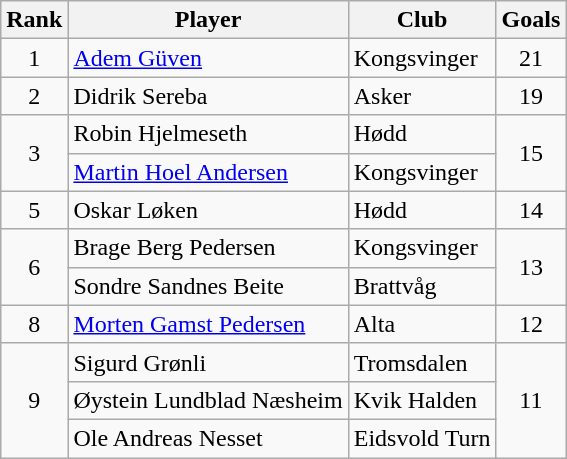<table class="wikitable" style="text-align:center">
<tr>
<th>Rank</th>
<th>Player</th>
<th>Club</th>
<th>Goals</th>
</tr>
<tr>
<td rowspan="1">1</td>
<td align="left"> <a href='#'>Adem Güven</a></td>
<td align="left">Kongsvinger</td>
<td rowspan="1">21</td>
</tr>
<tr>
<td rowspan="1">2</td>
<td align="left"> Didrik Sereba</td>
<td align="left">Asker</td>
<td rowspan="1">19</td>
</tr>
<tr>
<td rowspan="2">3</td>
<td align="left"> Robin Hjelmeseth</td>
<td align="left">Hødd</td>
<td rowspan="2">15</td>
</tr>
<tr>
<td align="left"> <a href='#'>Martin Hoel Andersen</a></td>
<td align="left">Kongsvinger</td>
</tr>
<tr>
<td rowspan="1">5</td>
<td align="left"> Oskar Løken</td>
<td align="left">Hødd</td>
<td rowspan="1">14</td>
</tr>
<tr>
<td rowspan="2">6</td>
<td align="left"> Brage Berg Pedersen</td>
<td align="left">Kongsvinger</td>
<td rowspan="2">13</td>
</tr>
<tr>
<td align="left"> Sondre Sandnes Beite</td>
<td align="left">Brattvåg</td>
</tr>
<tr>
<td rowspan="1">8</td>
<td align="left"> <a href='#'>Morten Gamst Pedersen</a></td>
<td align="left">Alta</td>
<td rowspan="1">12</td>
</tr>
<tr>
<td rowspan="3">9</td>
<td align="left"> Sigurd Grønli</td>
<td align="left">Tromsdalen</td>
<td rowspan="3">11</td>
</tr>
<tr>
<td align="left"> Øystein Lundblad Næsheim</td>
<td align="left">Kvik Halden</td>
</tr>
<tr>
<td align="left"> Ole Andreas Nesset</td>
<td align="left">Eidsvold Turn</td>
</tr>
</table>
